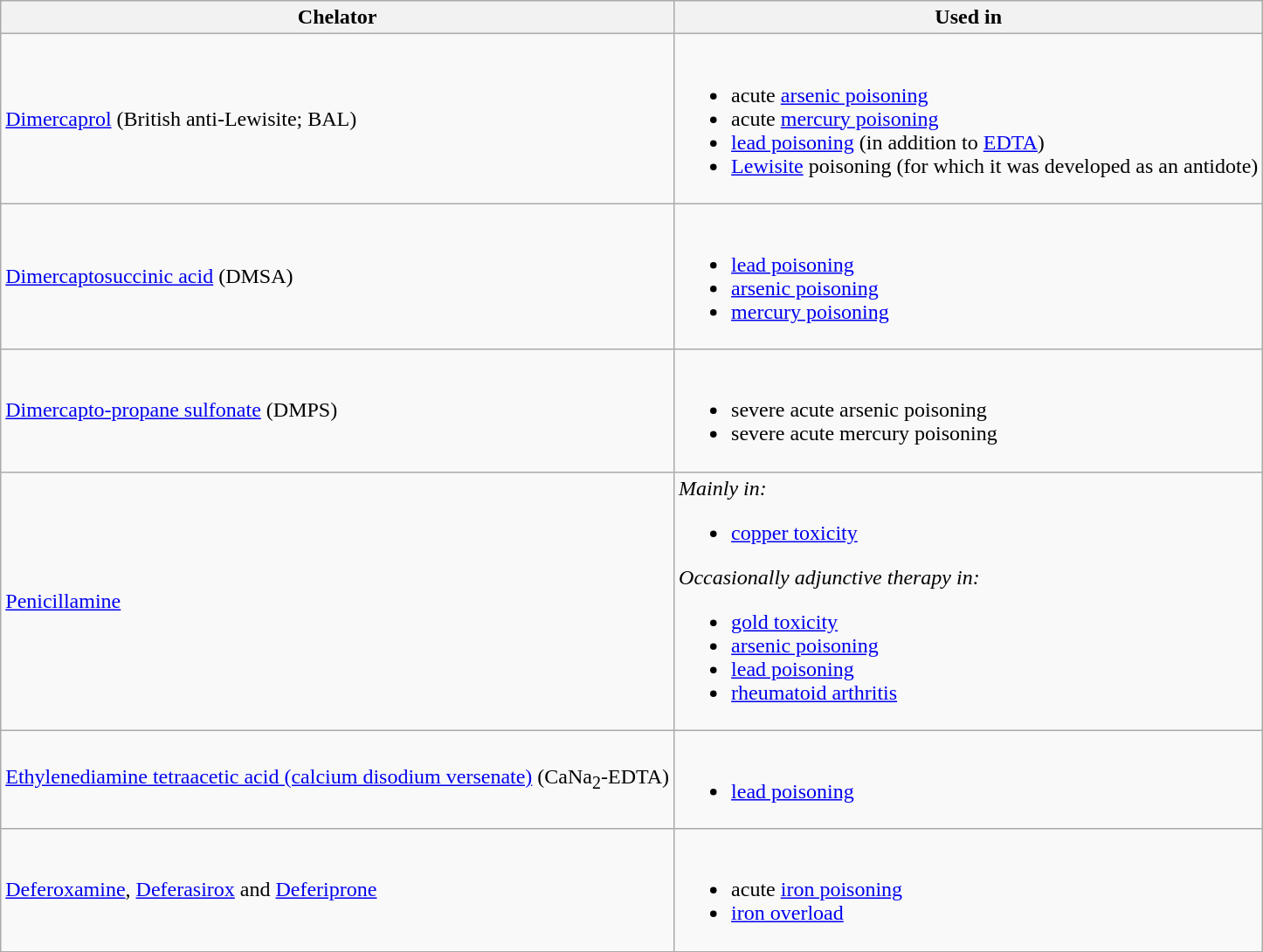<table class="wikitable">
<tr>
<th>Chelator</th>
<th>Used in</th>
</tr>
<tr>
<td><a href='#'>Dimercaprol</a> (British anti-Lewisite; BAL)</td>
<td><br><ul><li>acute <a href='#'>arsenic poisoning</a></li><li>acute <a href='#'>mercury poisoning</a></li><li><a href='#'>lead poisoning</a> (in addition to <a href='#'>EDTA</a>)</li><li><a href='#'>Lewisite</a> poisoning (for which it was developed as an antidote)</li></ul></td>
</tr>
<tr>
<td><a href='#'>Dimercaptosuccinic acid</a> (DMSA)</td>
<td><br><ul><li><a href='#'>lead poisoning</a></li><li><a href='#'>arsenic poisoning</a></li><li><a href='#'>mercury poisoning</a></li></ul></td>
</tr>
<tr>
<td><a href='#'>Dimercapto-propane sulfonate</a> (DMPS)</td>
<td><br><ul><li>severe acute arsenic poisoning</li><li>severe acute mercury poisoning</li></ul></td>
</tr>
<tr>
<td><a href='#'>Penicillamine</a></td>
<td><em>Mainly in:</em><br><ul><li><a href='#'>copper toxicity</a></li></ul><em>Occasionally adjunctive therapy in:</em><ul><li><a href='#'>gold toxicity</a></li><li><a href='#'>arsenic poisoning</a></li><li><a href='#'>lead poisoning</a></li><li><a href='#'>rheumatoid arthritis</a></li></ul></td>
</tr>
<tr>
<td><a href='#'>Ethylenediamine tetraacetic acid (calcium disodium versenate)</a> (CaNa<sub>2</sub>-EDTA)</td>
<td><br><ul><li><a href='#'>lead poisoning</a></li></ul></td>
</tr>
<tr>
<td><a href='#'>Deferoxamine</a>, <a href='#'>Deferasirox</a> and <a href='#'>Deferiprone</a></td>
<td><br><ul><li>acute <a href='#'>iron poisoning</a></li><li><a href='#'>iron overload</a></li></ul></td>
</tr>
</table>
